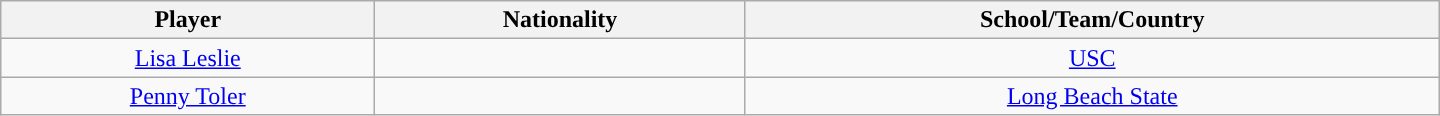<table class="wikitable" style="text-align:center; width:60em">
<tr>
<th>Player</th>
<th>Nationality</th>
<th>School/Team/Country</th>
</tr>
<tr>
<td><a href='#'>Lisa Leslie</a></td>
<td></td>
<td><a href='#'>USC</a></td>
</tr>
<tr>
<td><a href='#'>Penny Toler</a></td>
<td></td>
<td><a href='#'>Long Beach State</a></td>
</tr>
</table>
